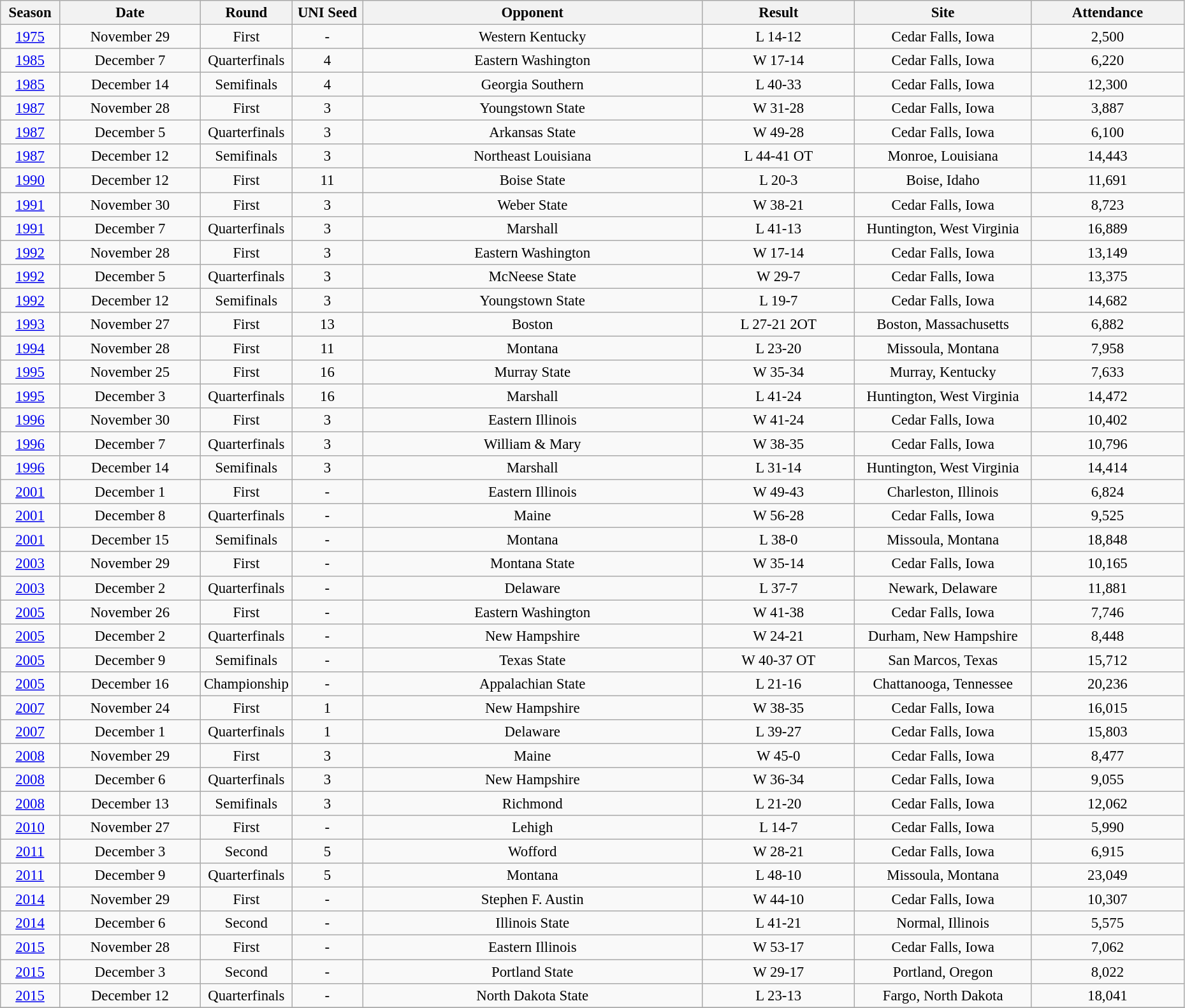<table class="wikitable" style="font-size: 95%; width:98%; text-align:center;">
<tr>
<th style="width:5%;">Season</th>
<th style="width:12%;">Date</th>
<th style="width:7%;">Round</th>
<th style="width:6%;">UNI Seed</th>
<th style="width:29%;">Opponent</th>
<th style="width:13%;">Result</th>
<th style="width:15%;">Site</th>
<th style="width:15%;">Attendance</th>
</tr>
<tr>
<td><a href='#'>1975</a></td>
<td>November 29</td>
<td>First</td>
<td>-</td>
<td>Western Kentucky</td>
<td>L 14-12</td>
<td>Cedar Falls, Iowa</td>
<td>2,500</td>
</tr>
<tr>
<td><a href='#'>1985</a></td>
<td>December 7</td>
<td>Quarterfinals</td>
<td>4</td>
<td>Eastern Washington</td>
<td>W 17-14</td>
<td>Cedar Falls, Iowa</td>
<td>6,220</td>
</tr>
<tr>
<td><a href='#'>1985</a></td>
<td>December 14</td>
<td>Semifinals</td>
<td>4</td>
<td>Georgia Southern</td>
<td>L 40-33</td>
<td>Cedar Falls, Iowa</td>
<td>12,300</td>
</tr>
<tr>
<td><a href='#'>1987</a></td>
<td>November 28</td>
<td>First</td>
<td>3</td>
<td>Youngstown State</td>
<td>W 31-28</td>
<td>Cedar Falls, Iowa</td>
<td>3,887</td>
</tr>
<tr>
<td><a href='#'>1987</a></td>
<td>December 5</td>
<td>Quarterfinals</td>
<td>3</td>
<td>Arkansas State</td>
<td>W 49-28</td>
<td>Cedar Falls, Iowa</td>
<td>6,100</td>
</tr>
<tr>
<td><a href='#'>1987</a></td>
<td>December 12</td>
<td>Semifinals</td>
<td>3</td>
<td>Northeast Louisiana</td>
<td>L 44-41 OT</td>
<td>Monroe, Louisiana</td>
<td>14,443</td>
</tr>
<tr>
<td><a href='#'>1990</a></td>
<td>December 12</td>
<td>First</td>
<td>11</td>
<td>Boise State</td>
<td>L 20-3</td>
<td>Boise, Idaho</td>
<td>11,691</td>
</tr>
<tr>
<td><a href='#'>1991</a></td>
<td>November 30</td>
<td>First</td>
<td>3</td>
<td>Weber State</td>
<td>W 38-21</td>
<td>Cedar Falls, Iowa</td>
<td>8,723</td>
</tr>
<tr>
<td><a href='#'>1991</a></td>
<td>December 7</td>
<td>Quarterfinals</td>
<td>3</td>
<td>Marshall</td>
<td>L 41-13</td>
<td>Huntington, West Virginia</td>
<td>16,889</td>
</tr>
<tr>
<td><a href='#'>1992</a></td>
<td>November 28</td>
<td>First</td>
<td>3</td>
<td>Eastern Washington</td>
<td>W 17-14</td>
<td>Cedar Falls, Iowa</td>
<td>13,149</td>
</tr>
<tr>
<td><a href='#'>1992</a></td>
<td>December 5</td>
<td>Quarterfinals</td>
<td>3</td>
<td>McNeese State</td>
<td>W 29-7</td>
<td>Cedar Falls, Iowa</td>
<td>13,375</td>
</tr>
<tr>
<td><a href='#'>1992</a></td>
<td>December 12</td>
<td>Semifinals</td>
<td>3</td>
<td>Youngstown State</td>
<td>L 19-7</td>
<td>Cedar Falls, Iowa</td>
<td>14,682</td>
</tr>
<tr>
<td><a href='#'>1993</a></td>
<td>November 27</td>
<td>First</td>
<td>13</td>
<td>Boston</td>
<td>L 27-21 2OT</td>
<td>Boston, Massachusetts</td>
<td>6,882</td>
</tr>
<tr>
<td><a href='#'>1994</a></td>
<td>November 28</td>
<td>First</td>
<td>11</td>
<td>Montana</td>
<td>L 23-20</td>
<td>Missoula, Montana</td>
<td>7,958</td>
</tr>
<tr>
<td><a href='#'>1995</a></td>
<td>November 25</td>
<td>First</td>
<td>16</td>
<td>Murray State</td>
<td>W 35-34</td>
<td>Murray, Kentucky</td>
<td>7,633</td>
</tr>
<tr>
<td><a href='#'>1995</a></td>
<td>December 3</td>
<td>Quarterfinals</td>
<td>16</td>
<td>Marshall</td>
<td>L 41-24</td>
<td>Huntington, West Virginia</td>
<td>14,472</td>
</tr>
<tr>
<td><a href='#'>1996</a></td>
<td>November 30</td>
<td>First</td>
<td>3</td>
<td>Eastern Illinois</td>
<td>W 41-24</td>
<td>Cedar Falls, Iowa</td>
<td>10,402</td>
</tr>
<tr>
<td><a href='#'>1996</a></td>
<td>December 7</td>
<td>Quarterfinals</td>
<td>3</td>
<td>William & Mary</td>
<td>W 38-35</td>
<td>Cedar Falls, Iowa</td>
<td>10,796</td>
</tr>
<tr>
<td><a href='#'>1996</a></td>
<td>December 14</td>
<td>Semifinals</td>
<td>3</td>
<td>Marshall</td>
<td>L 31-14</td>
<td>Huntington, West Virginia</td>
<td>14,414</td>
</tr>
<tr>
<td><a href='#'>2001</a></td>
<td>December 1</td>
<td>First</td>
<td>-</td>
<td>Eastern Illinois</td>
<td>W 49-43</td>
<td>Charleston, Illinois</td>
<td>6,824</td>
</tr>
<tr>
<td><a href='#'>2001</a></td>
<td>December 8</td>
<td>Quarterfinals</td>
<td>-</td>
<td>Maine</td>
<td>W 56-28</td>
<td>Cedar Falls, Iowa</td>
<td>9,525</td>
</tr>
<tr>
<td><a href='#'>2001</a></td>
<td>December 15</td>
<td>Semifinals</td>
<td>-</td>
<td>Montana</td>
<td>L 38-0</td>
<td>Missoula, Montana</td>
<td>18,848</td>
</tr>
<tr>
<td><a href='#'>2003</a></td>
<td>November 29</td>
<td>First</td>
<td>-</td>
<td>Montana State</td>
<td>W 35-14</td>
<td>Cedar Falls, Iowa</td>
<td>10,165</td>
</tr>
<tr>
<td><a href='#'>2003</a></td>
<td>December 2</td>
<td>Quarterfinals</td>
<td>-</td>
<td>Delaware</td>
<td>L 37-7</td>
<td>Newark, Delaware</td>
<td>11,881</td>
</tr>
<tr>
<td><a href='#'>2005</a></td>
<td>November 26</td>
<td>First</td>
<td>-</td>
<td>Eastern Washington</td>
<td>W 41-38</td>
<td>Cedar Falls, Iowa</td>
<td>7,746</td>
</tr>
<tr>
<td><a href='#'>2005</a></td>
<td>December 2</td>
<td>Quarterfinals</td>
<td>-</td>
<td>New Hampshire</td>
<td>W 24-21</td>
<td>Durham, New Hampshire</td>
<td>8,448</td>
</tr>
<tr>
<td><a href='#'>2005</a></td>
<td>December 9</td>
<td>Semifinals</td>
<td>-</td>
<td>Texas State</td>
<td>W 40-37 OT</td>
<td>San Marcos, Texas</td>
<td>15,712</td>
</tr>
<tr>
<td><a href='#'>2005</a></td>
<td>December 16</td>
<td>Championship</td>
<td>-</td>
<td>Appalachian State</td>
<td>L 21-16</td>
<td>Chattanooga, Tennessee</td>
<td>20,236</td>
</tr>
<tr>
<td><a href='#'>2007</a></td>
<td>November 24</td>
<td>First</td>
<td>1</td>
<td>New Hampshire</td>
<td>W 38-35</td>
<td>Cedar Falls, Iowa</td>
<td>16,015</td>
</tr>
<tr>
<td><a href='#'>2007</a></td>
<td>December 1</td>
<td>Quarterfinals</td>
<td>1</td>
<td>Delaware</td>
<td>L 39-27</td>
<td>Cedar Falls, Iowa</td>
<td>15,803</td>
</tr>
<tr>
<td><a href='#'>2008</a></td>
<td>November 29</td>
<td>First</td>
<td>3</td>
<td>Maine</td>
<td>W 45-0</td>
<td>Cedar Falls, Iowa</td>
<td>8,477</td>
</tr>
<tr>
<td><a href='#'>2008</a></td>
<td>December 6</td>
<td>Quarterfinals</td>
<td>3</td>
<td>New Hampshire</td>
<td>W 36-34</td>
<td>Cedar Falls, Iowa</td>
<td>9,055</td>
</tr>
<tr>
<td><a href='#'>2008</a></td>
<td>December 13</td>
<td>Semifinals</td>
<td>3</td>
<td>Richmond</td>
<td>L 21-20</td>
<td>Cedar Falls, Iowa</td>
<td>12,062</td>
</tr>
<tr>
<td><a href='#'>2010</a></td>
<td>November 27</td>
<td>First</td>
<td>-</td>
<td>Lehigh</td>
<td>L 14-7</td>
<td>Cedar Falls, Iowa</td>
<td>5,990</td>
</tr>
<tr>
<td><a href='#'>2011</a></td>
<td>December 3</td>
<td>Second</td>
<td>5</td>
<td>Wofford</td>
<td>W 28-21</td>
<td>Cedar Falls, Iowa</td>
<td>6,915</td>
</tr>
<tr>
<td><a href='#'>2011</a></td>
<td>December 9</td>
<td>Quarterfinals</td>
<td>5</td>
<td>Montana</td>
<td>L 48-10</td>
<td>Missoula, Montana</td>
<td>23,049</td>
</tr>
<tr>
<td><a href='#'>2014</a></td>
<td>November 29</td>
<td>First</td>
<td>-</td>
<td>Stephen F. Austin</td>
<td>W 44-10</td>
<td>Cedar Falls, Iowa</td>
<td>10,307</td>
</tr>
<tr>
<td><a href='#'>2014</a></td>
<td>December 6</td>
<td>Second</td>
<td>-</td>
<td>Illinois State</td>
<td>L 41-21</td>
<td>Normal, Illinois</td>
<td>5,575</td>
</tr>
<tr>
<td><a href='#'>2015</a></td>
<td>November 28</td>
<td>First</td>
<td>-</td>
<td>Eastern Illinois</td>
<td>W 53-17</td>
<td>Cedar Falls, Iowa</td>
<td>7,062</td>
</tr>
<tr>
<td><a href='#'>2015</a></td>
<td>December 3</td>
<td>Second</td>
<td>-</td>
<td>Portland State</td>
<td>W 29-17</td>
<td>Portland, Oregon</td>
<td>8,022</td>
</tr>
<tr>
<td><a href='#'>2015</a></td>
<td>December 12</td>
<td>Quarterfinals</td>
<td>-</td>
<td>North Dakota State</td>
<td>L 23-13</td>
<td>Fargo, North Dakota</td>
<td>18,041</td>
</tr>
<tr>
</tr>
</table>
